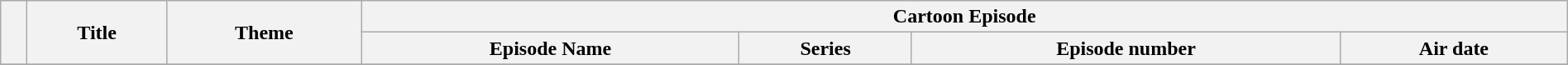<table class="wikitable" width=100%>
<tr>
<th rowspan="2"></th>
<th rowspan="2">Title</th>
<th rowspan="2">Theme</th>
<th colspan="4">Cartoon Episode</th>
</tr>
<tr>
<th>Episode Name</th>
<th>Series</th>
<th>Episode number</th>
<th>Air date</th>
</tr>
<tr>
</tr>
</table>
